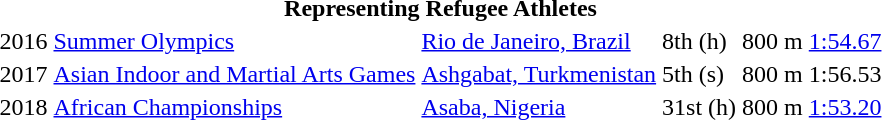<table>
<tr>
<th colspan="6">Representing Refugee Athletes</th>
</tr>
<tr>
<td>2016</td>
<td><a href='#'>Summer Olympics</a></td>
<td><a href='#'>Rio de Janeiro, Brazil</a></td>
<td>8th (h)</td>
<td>800 m</td>
<td><a href='#'>1:54.67</a></td>
</tr>
<tr>
<td>2017</td>
<td><a href='#'>Asian Indoor and Martial Arts Games</a></td>
<td><a href='#'>Ashgabat, Turkmenistan</a></td>
<td>5th (s)</td>
<td>800 m</td>
<td>1:56.53</td>
</tr>
<tr>
<td>2018</td>
<td><a href='#'>African Championships</a></td>
<td><a href='#'>Asaba, Nigeria</a></td>
<td>31st (h)</td>
<td>800 m</td>
<td><a href='#'>1:53.20</a></td>
</tr>
</table>
